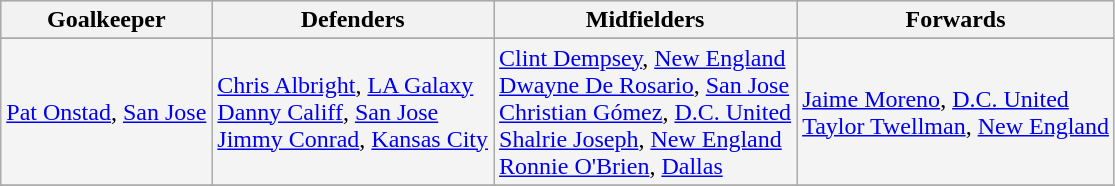<table class="wikitable">
<tr style="background:#cccccc;">
<th>Goalkeeper</th>
<th>Defenders</th>
<th>Midfielders</th>
<th>Forwards</th>
</tr>
<tr>
</tr>
<tr style="background:#f4f4f4;">
<td> <a href='#'>Pat Onstad</a>, <a href='#'>San Jose</a></td>
<td> <a href='#'>Chris Albright</a>, <a href='#'>LA Galaxy</a><br> <a href='#'>Danny Califf</a>, <a href='#'>San Jose</a><br> <a href='#'>Jimmy Conrad</a>, <a href='#'>Kansas City</a></td>
<td> <a href='#'>Clint Dempsey</a>, <a href='#'>New England</a><br> <a href='#'>Dwayne De Rosario</a>, <a href='#'>San Jose</a><br> <a href='#'>Christian Gómez</a>, <a href='#'>D.C. United</a><br> <a href='#'>Shalrie Joseph</a>, <a href='#'>New England</a><br> <a href='#'>Ronnie O'Brien</a>, <a href='#'>Dallas</a></td>
<td> <a href='#'>Jaime Moreno</a>, <a href='#'>D.C. United</a><br> <a href='#'>Taylor Twellman</a>, <a href='#'>New England</a></td>
</tr>
<tr>
</tr>
</table>
